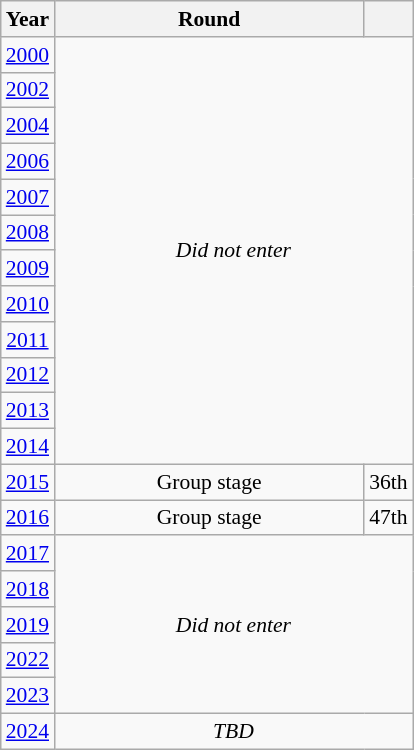<table class="wikitable" style="text-align: center; font-size:90%">
<tr>
<th>Year</th>
<th style="width:200px">Round</th>
<th></th>
</tr>
<tr>
<td><a href='#'>2000</a></td>
<td colspan="2" rowspan="12"><em>Did not enter</em></td>
</tr>
<tr>
<td><a href='#'>2002</a></td>
</tr>
<tr>
<td><a href='#'>2004</a></td>
</tr>
<tr>
<td><a href='#'>2006</a></td>
</tr>
<tr>
<td><a href='#'>2007</a></td>
</tr>
<tr>
<td><a href='#'>2008</a></td>
</tr>
<tr>
<td><a href='#'>2009</a></td>
</tr>
<tr>
<td><a href='#'>2010</a></td>
</tr>
<tr>
<td><a href='#'>2011</a></td>
</tr>
<tr>
<td><a href='#'>2012</a></td>
</tr>
<tr>
<td><a href='#'>2013</a></td>
</tr>
<tr>
<td><a href='#'>2014</a></td>
</tr>
<tr>
<td><a href='#'>2015</a></td>
<td>Group stage</td>
<td>36th</td>
</tr>
<tr>
<td><a href='#'>2016</a></td>
<td>Group stage</td>
<td>47th</td>
</tr>
<tr>
<td><a href='#'>2017</a></td>
<td colspan="2" rowspan="5"><em>Did not enter</em></td>
</tr>
<tr>
<td><a href='#'>2018</a></td>
</tr>
<tr>
<td><a href='#'>2019</a></td>
</tr>
<tr>
<td><a href='#'>2022</a></td>
</tr>
<tr>
<td><a href='#'>2023</a></td>
</tr>
<tr>
<td><a href='#'>2024</a></td>
<td colspan="2"><em>TBD</em></td>
</tr>
</table>
